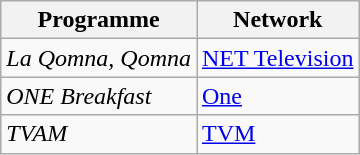<table class="wikitable">
<tr>
<th>Programme</th>
<th>Network</th>
</tr>
<tr>
<td><em>La Qomna, Qomna</em></td>
<td><a href='#'>NET Television</a></td>
</tr>
<tr>
<td><em>ONE Breakfast</em></td>
<td><a href='#'>One</a></td>
</tr>
<tr>
<td><em>TVAM</em></td>
<td><a href='#'>TVM</a></td>
</tr>
</table>
